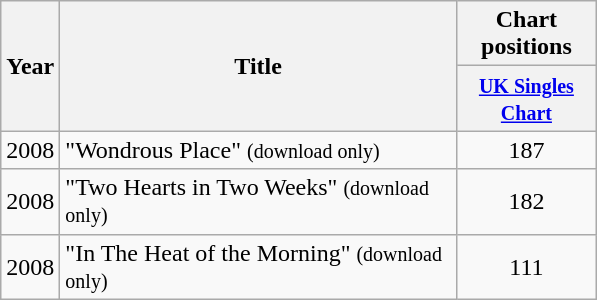<table class="wikitable">
<tr>
<th width="28" rowspan="2">Year</th>
<th width="257" rowspan="2">Title</th>
<th colspan="3">Chart positions</th>
</tr>
<tr>
<th width="86"><small><a href='#'>UK Singles Chart</a></small></th>
</tr>
<tr>
<td>2008</td>
<td>"Wondrous Place" <small>(download only)</small></td>
<td align="center">187</td>
</tr>
<tr>
<td>2008</td>
<td>"Two Hearts in Two Weeks" <small>(download only)</small></td>
<td align="center">182</td>
</tr>
<tr>
<td>2008</td>
<td>"In The Heat of the Morning" <small>(download only)</small></td>
<td align="center">111</td>
</tr>
</table>
